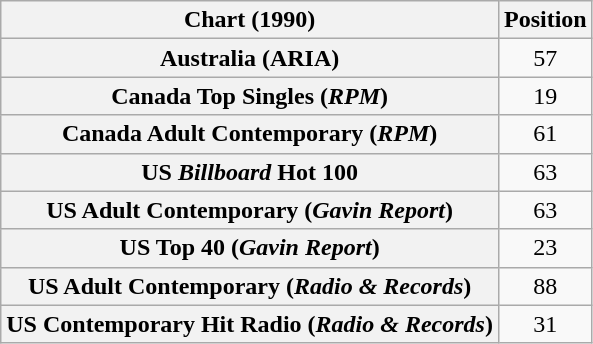<table class="wikitable sortable plainrowheaders" style="text-align:center">
<tr>
<th scope="col">Chart (1990)</th>
<th scope="col">Position</th>
</tr>
<tr>
<th scope="row">Australia (ARIA)</th>
<td>57</td>
</tr>
<tr>
<th scope="row">Canada Top Singles (<em>RPM</em>)</th>
<td>19</td>
</tr>
<tr>
<th scope="row">Canada Adult Contemporary (<em>RPM</em>)</th>
<td>61</td>
</tr>
<tr>
<th scope="row">US <em>Billboard</em> Hot 100</th>
<td>63</td>
</tr>
<tr>
<th scope="row">US Adult Contemporary (<em>Gavin Report</em>)</th>
<td>63</td>
</tr>
<tr>
<th scope="row">US Top 40 (<em>Gavin Report</em>)</th>
<td>23</td>
</tr>
<tr>
<th scope="row">US Adult Contemporary (<em>Radio & Records</em>)</th>
<td>88</td>
</tr>
<tr>
<th scope="row">US Contemporary Hit Radio (<em>Radio & Records</em>)</th>
<td>31</td>
</tr>
</table>
